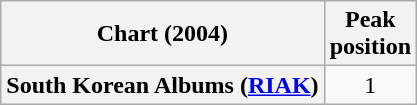<table class="wikitable plainrowheaders">
<tr>
<th>Chart (2004)</th>
<th>Peak<br>position</th>
</tr>
<tr>
<th scope="row">South Korean Albums (<a href='#'>RIAK</a>)</th>
<td style="text-align:center;">1</td>
</tr>
</table>
